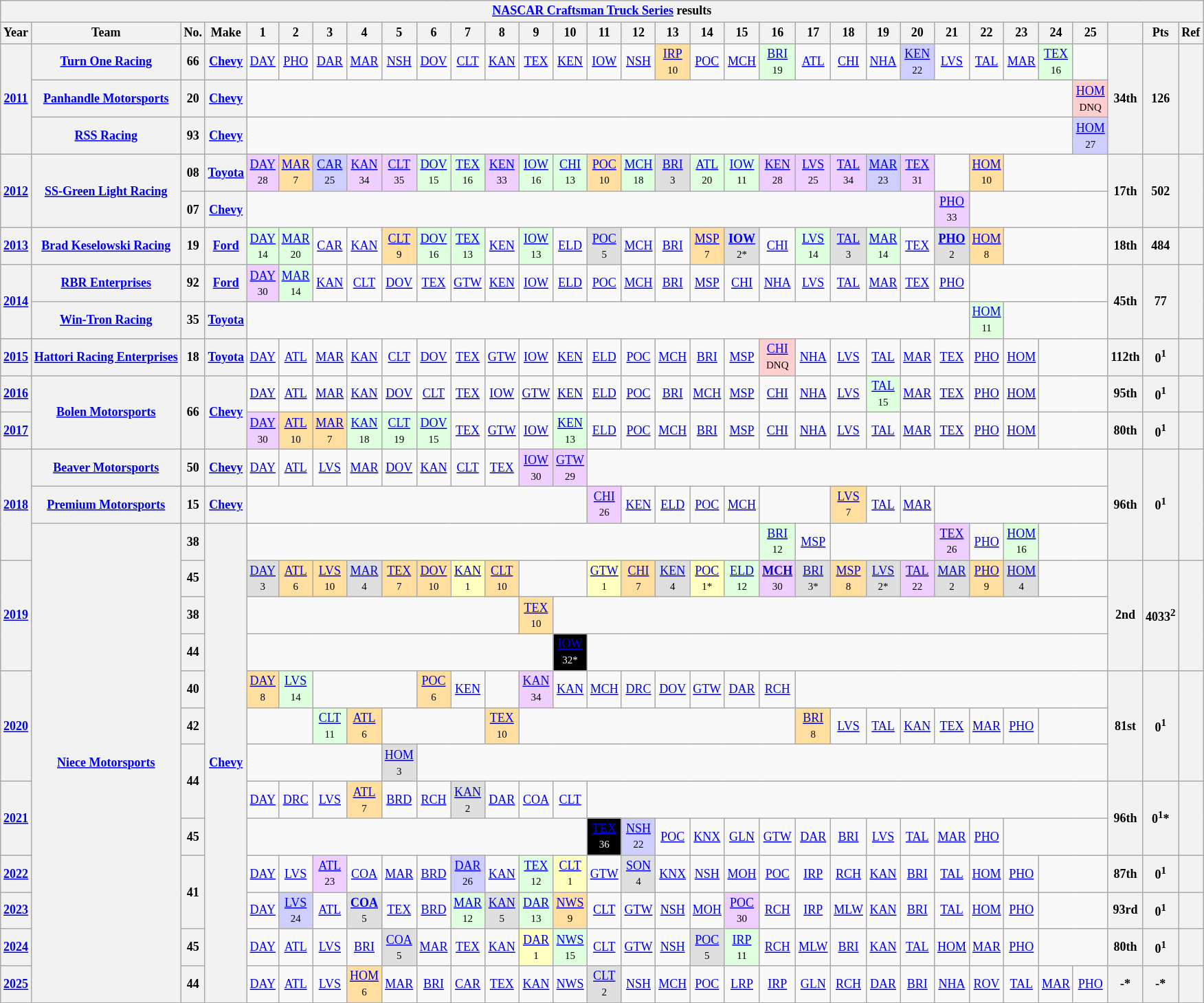<table class="wikitable" style="text-align:center; font-size:75%">
<tr>
<th colspan=32><a href='#'>NASCAR Craftsman Truck Series</a> results</th>
</tr>
<tr>
<th>Year</th>
<th>Team</th>
<th>No.</th>
<th>Make</th>
<th>1</th>
<th>2</th>
<th>3</th>
<th>4</th>
<th>5</th>
<th>6</th>
<th>7</th>
<th>8</th>
<th>9</th>
<th>10</th>
<th>11</th>
<th>12</th>
<th>13</th>
<th>14</th>
<th>15</th>
<th>16</th>
<th>17</th>
<th>18</th>
<th>19</th>
<th>20</th>
<th>21</th>
<th>22</th>
<th>23</th>
<th>24</th>
<th>25</th>
<th></th>
<th>Pts</th>
<th>Ref</th>
</tr>
<tr>
<th rowspan=3><a href='#'>2011</a></th>
<th><a href='#'>Turn One Racing</a></th>
<th>66</th>
<th><a href='#'>Chevy</a></th>
<td><a href='#'>DAY</a></td>
<td><a href='#'>PHO</a></td>
<td><a href='#'>DAR</a></td>
<td><a href='#'>MAR</a></td>
<td><a href='#'>NSH</a></td>
<td><a href='#'>DOV</a></td>
<td><a href='#'>CLT</a></td>
<td><a href='#'>KAN</a></td>
<td><a href='#'>TEX</a></td>
<td><a href='#'>KEN</a></td>
<td><a href='#'>IOW</a></td>
<td><a href='#'>NSH</a></td>
<td style="background:#FFDF9F;"><a href='#'>IRP</a><br><small>10</small></td>
<td><a href='#'>POC</a></td>
<td><a href='#'>MCH</a></td>
<td style="background:#DFFFDF;"><a href='#'>BRI</a><br><small>19</small></td>
<td><a href='#'>ATL</a></td>
<td><a href='#'>CHI</a></td>
<td><a href='#'>NHA</a></td>
<td style="background:#CFCFFF;"><a href='#'>KEN</a><br><small>22</small></td>
<td><a href='#'>LVS</a></td>
<td><a href='#'>TAL</a></td>
<td><a href='#'>MAR</a></td>
<td style="background:#DFFFDF;"><a href='#'>TEX</a><br><small>16</small></td>
<td></td>
<th rowspan=3>34th</th>
<th rowspan=3>126</th>
<th rowspan=3></th>
</tr>
<tr>
<th><a href='#'>Panhandle Motorsports</a></th>
<th>20</th>
<th><a href='#'>Chevy</a></th>
<td colspan=24></td>
<td style="background:#FFCFCF;"><a href='#'>HOM</a><br><small>DNQ</small></td>
</tr>
<tr>
<th><a href='#'>RSS Racing</a></th>
<th>93</th>
<th><a href='#'>Chevy</a></th>
<td colspan=24></td>
<td style="background:#CFCFFF;"><a href='#'>HOM</a><br><small>27</small></td>
</tr>
<tr>
<th rowspan=2><a href='#'>2012</a></th>
<th rowspan=2><a href='#'>SS-Green Light Racing</a></th>
<th>08</th>
<th><a href='#'>Toyota</a></th>
<td style="background:#EFCFFF;"><a href='#'>DAY</a><br><small>28</small></td>
<td style="background:#FFDF9F;"><a href='#'>MAR</a><br><small>7</small></td>
<td style="background:#CFCFFF;"><a href='#'>CAR</a><br><small>25</small></td>
<td style="background:#EFCFFF;"><a href='#'>KAN</a><br><small>34</small></td>
<td style="background:#EFCFFF;"><a href='#'>CLT</a><br><small>35</small></td>
<td style="background:#DFFFDF;"><a href='#'>DOV</a><br><small>15</small></td>
<td style="background:#DFFFDF;"><a href='#'>TEX</a><br><small>16</small></td>
<td style="background:#EFCFFF;"><a href='#'>KEN</a><br><small>33</small></td>
<td style="background:#DFFFDF;"><a href='#'>IOW</a><br><small>16</small></td>
<td style="background:#DFFFDF;"><a href='#'>CHI</a><br><small>13</small></td>
<td style="background:#FFDF9F;"><a href='#'>POC</a><br><small>10</small></td>
<td style="background:#DFFFDF;"><a href='#'>MCH</a><br><small>18</small></td>
<td style="background:#DFDFDF;"><a href='#'>BRI</a><br><small>3</small></td>
<td style="background:#DFFFDF;"><a href='#'>ATL</a><br><small>20</small></td>
<td style="background:#DFFFDF;"><a href='#'>IOW</a><br><small>11</small></td>
<td style="background:#EFCFFF;"><a href='#'>KEN</a><br><small>28</small></td>
<td style="background:#EFCFFF;"><a href='#'>LVS</a><br><small>25</small></td>
<td style="background:#EFCFFF;"><a href='#'>TAL</a><br><small>34</small></td>
<td style="background:#CFCFFF;"><a href='#'>MAR</a><br><small>23</small></td>
<td style="background:#EFCFFF;"><a href='#'>TEX</a><br><small>31</small></td>
<td></td>
<td style="background:#FFDF9F;"><a href='#'>HOM</a><br><small>10</small></td>
<td colspan=3></td>
<th rowspan=2>17th</th>
<th rowspan=2>502</th>
<th rowspan=2></th>
</tr>
<tr>
<th>07</th>
<th><a href='#'>Chevy</a></th>
<td colspan=20></td>
<td style="background:#EFCFFF;"><a href='#'>PHO</a><br><small>33</small></td>
<td colspan=4></td>
</tr>
<tr>
<th><a href='#'>2013</a></th>
<th><a href='#'>Brad Keselowski Racing</a></th>
<th>19</th>
<th><a href='#'>Ford</a></th>
<td style="background:#DFFFDF;"><a href='#'>DAY</a><br><small>14</small></td>
<td style="background:#DFFFDF;"><a href='#'>MAR</a><br><small>20</small></td>
<td><a href='#'>CAR</a></td>
<td><a href='#'>KAN</a></td>
<td style="background:#FFDF9F;"><a href='#'>CLT</a><br><small>9</small></td>
<td style="background:#DFFFDF;"><a href='#'>DOV</a><br><small>16</small></td>
<td style="background:#DFFFDF;"><a href='#'>TEX</a><br><small>13</small></td>
<td><a href='#'>KEN</a></td>
<td style="background:#DFFFDF;"><a href='#'>IOW</a><br><small>13</small></td>
<td><a href='#'>ELD</a></td>
<td style="background:#DFDFDF;"><a href='#'>POC</a><br><small>5</small></td>
<td><a href='#'>MCH</a></td>
<td><a href='#'>BRI</a></td>
<td style="background:#FFDF9F;"><a href='#'>MSP</a><br><small>7</small></td>
<td style="background:#DFDFDF;"><strong><a href='#'>IOW</a></strong><br><small>2*</small></td>
<td><a href='#'>CHI</a></td>
<td style="background:#DFFFDF;"><a href='#'>LVS</a><br><small>14</small></td>
<td style="background:#DFDFDF;"><a href='#'>TAL</a><br><small>3</small></td>
<td style="background:#DFFFDF;"><a href='#'>MAR</a><br><small>14</small></td>
<td><a href='#'>TEX</a></td>
<td style="background:#DFDFDF;"><strong><a href='#'>PHO</a></strong><br><small>2</small></td>
<td style="background:#FFDF9F;"><a href='#'>HOM</a><br><small>8</small></td>
<td colspan=3></td>
<th>18th</th>
<th>484</th>
<th></th>
</tr>
<tr>
<th rowspan=2><a href='#'>2014</a></th>
<th><a href='#'>RBR Enterprises</a></th>
<th>92</th>
<th><a href='#'>Ford</a></th>
<td style="background:#EFCFFF;"><a href='#'>DAY</a><br><small>30</small></td>
<td style="background:#DFFFDF;"><a href='#'>MAR</a><br><small>14</small></td>
<td><a href='#'>KAN</a></td>
<td><a href='#'>CLT</a></td>
<td><a href='#'>DOV</a></td>
<td><a href='#'>TEX</a></td>
<td><a href='#'>GTW</a></td>
<td><a href='#'>KEN</a></td>
<td><a href='#'>IOW</a></td>
<td><a href='#'>ELD</a></td>
<td><a href='#'>POC</a></td>
<td><a href='#'>MCH</a></td>
<td><a href='#'>BRI</a></td>
<td><a href='#'>MSP</a></td>
<td><a href='#'>CHI</a></td>
<td><a href='#'>NHA</a></td>
<td><a href='#'>LVS</a></td>
<td><a href='#'>TAL</a></td>
<td><a href='#'>MAR</a></td>
<td><a href='#'>TEX</a></td>
<td><a href='#'>PHO</a></td>
<td colspan=4></td>
<th rowspan=2>45th</th>
<th rowspan=2>77</th>
<th rowspan=2></th>
</tr>
<tr>
<th><a href='#'>Win-Tron Racing</a></th>
<th>35</th>
<th><a href='#'>Toyota</a></th>
<td colspan=21></td>
<td style="background:#DFFFDF;"><a href='#'>HOM</a><br><small>11</small></td>
<td colspan=3></td>
</tr>
<tr>
<th><a href='#'>2015</a></th>
<th><a href='#'>Hattori Racing Enterprises</a></th>
<th>18</th>
<th><a href='#'>Toyota</a></th>
<td><a href='#'>DAY</a></td>
<td><a href='#'>ATL</a></td>
<td><a href='#'>MAR</a></td>
<td><a href='#'>KAN</a></td>
<td><a href='#'>CLT</a></td>
<td><a href='#'>DOV</a></td>
<td><a href='#'>TEX</a></td>
<td><a href='#'>GTW</a></td>
<td><a href='#'>IOW</a></td>
<td><a href='#'>KEN</a></td>
<td><a href='#'>ELD</a></td>
<td><a href='#'>POC</a></td>
<td><a href='#'>MCH</a></td>
<td><a href='#'>BRI</a></td>
<td><a href='#'>MSP</a></td>
<td style="background:#FFCFCF;"><a href='#'>CHI</a><br><small>DNQ</small></td>
<td><a href='#'>NHA</a></td>
<td><a href='#'>LVS</a></td>
<td><a href='#'>TAL</a></td>
<td><a href='#'>MAR</a></td>
<td><a href='#'>TEX</a></td>
<td><a href='#'>PHO</a></td>
<td><a href='#'>HOM</a></td>
<td colspan=2></td>
<th>112th</th>
<th>0<sup>1</sup></th>
<th></th>
</tr>
<tr>
<th><a href='#'>2016</a></th>
<th rowspan=2><a href='#'>Bolen Motorsports</a></th>
<th rowspan=2>66</th>
<th rowspan=2><a href='#'>Chevy</a></th>
<td><a href='#'>DAY</a></td>
<td><a href='#'>ATL</a></td>
<td><a href='#'>MAR</a></td>
<td><a href='#'>KAN</a></td>
<td><a href='#'>DOV</a></td>
<td><a href='#'>CLT</a></td>
<td><a href='#'>TEX</a></td>
<td><a href='#'>IOW</a></td>
<td><a href='#'>GTW</a></td>
<td><a href='#'>KEN</a></td>
<td><a href='#'>ELD</a></td>
<td><a href='#'>POC</a></td>
<td><a href='#'>BRI</a></td>
<td><a href='#'>MCH</a></td>
<td><a href='#'>MSP</a></td>
<td><a href='#'>CHI</a></td>
<td><a href='#'>NHA</a></td>
<td><a href='#'>LVS</a></td>
<td style="background:#DFFFDF;"><a href='#'>TAL</a><br><small>15</small></td>
<td><a href='#'>MAR</a></td>
<td><a href='#'>TEX</a></td>
<td><a href='#'>PHO</a></td>
<td><a href='#'>HOM</a></td>
<td colspan=2></td>
<th>95th</th>
<th>0<sup>1</sup></th>
<th></th>
</tr>
<tr>
<th><a href='#'>2017</a></th>
<td style="background:#EFCFFF;"><a href='#'>DAY</a><br><small>30</small></td>
<td style="background:#FFDF9F;"><a href='#'>ATL</a><br><small>10</small></td>
<td style="background:#FFDF9F;"><a href='#'>MAR</a><br><small>7</small></td>
<td style="background:#DFFFDF;"><a href='#'>KAN</a><br><small>18</small></td>
<td style="background:#DFFFDF;"><a href='#'>CLT</a><br><small>19</small></td>
<td style="background:#DFFFDF;"><a href='#'>DOV</a><br><small>15</small></td>
<td><a href='#'>TEX</a></td>
<td><a href='#'>GTW</a></td>
<td><a href='#'>IOW</a></td>
<td style="background:#DFFFDF;"><a href='#'>KEN</a><br><small>13</small></td>
<td><a href='#'>ELD</a></td>
<td><a href='#'>POC</a></td>
<td><a href='#'>MCH</a></td>
<td><a href='#'>BRI</a></td>
<td><a href='#'>MSP</a></td>
<td><a href='#'>CHI</a></td>
<td><a href='#'>NHA</a></td>
<td><a href='#'>LVS</a></td>
<td><a href='#'>TAL</a></td>
<td><a href='#'>MAR</a></td>
<td><a href='#'>TEX</a></td>
<td><a href='#'>PHO</a></td>
<td><a href='#'>HOM</a></td>
<td colspan=2></td>
<th>80th</th>
<th>0<sup>1</sup></th>
<th></th>
</tr>
<tr>
<th rowspan=3><a href='#'>2018</a></th>
<th><a href='#'>Beaver Motorsports</a></th>
<th>50</th>
<th><a href='#'>Chevy</a></th>
<td><a href='#'>DAY</a></td>
<td><a href='#'>ATL</a></td>
<td><a href='#'>LVS</a></td>
<td><a href='#'>MAR</a></td>
<td><a href='#'>DOV</a></td>
<td><a href='#'>KAN</a></td>
<td><a href='#'>CLT</a></td>
<td><a href='#'>TEX</a></td>
<td style="background:#EFCFFF;"><a href='#'>IOW</a><br><small>30</small></td>
<td style="background:#EFCFFF;"><a href='#'>GTW</a><br><small>29</small></td>
<td colspan=15></td>
<th rowspan=3>96th</th>
<th rowspan=3>0<sup>1</sup></th>
<th rowspan=3></th>
</tr>
<tr>
<th><a href='#'>Premium Motorsports</a></th>
<th>15</th>
<th><a href='#'>Chevy</a></th>
<td colspan=10></td>
<td style="background:#EFCFFF;"><a href='#'>CHI</a><br><small>26</small></td>
<td><a href='#'>KEN</a></td>
<td><a href='#'>ELD</a></td>
<td><a href='#'>POC</a></td>
<td><a href='#'>MCH</a></td>
<td colspan=2></td>
<td style="background:#FFDF9F;"><a href='#'>LVS</a><br><small>7</small></td>
<td><a href='#'>TAL</a></td>
<td><a href='#'>MAR</a></td>
<td colspan=5></td>
</tr>
<tr>
<th rowspan=13><a href='#'>Niece Motorsports</a></th>
<th>38</th>
<th rowspan=13><a href='#'>Chevy</a></th>
<td colspan=15></td>
<td style="background:#DFFFDF;"><a href='#'>BRI</a><br><small>12</small></td>
<td><a href='#'>MSP</a></td>
<td colspan=3></td>
<td style="background:#EFCFFF;"><a href='#'>TEX</a><br><small>26</small></td>
<td><a href='#'>PHO</a></td>
<td style="background:#DFFFDF;"><a href='#'>HOM</a><br><small>16</small></td>
<td colspan=2></td>
</tr>
<tr>
<th rowspan=3><a href='#'>2019</a></th>
<th>45</th>
<td style="background:#DFDFDF;"><a href='#'>DAY</a><br><small>3</small></td>
<td style="background:#FFDF9F;"><a href='#'>ATL</a><br><small>6</small></td>
<td style="background:#FFDF9F;"><a href='#'>LVS</a><br><small>10</small></td>
<td style="background:#DFDFDF;"><a href='#'>MAR</a><br><small>4</small></td>
<td style="background:#FFDF9F;"><a href='#'>TEX</a><br><small>7</small></td>
<td style="background:#FFDF9F;"><a href='#'>DOV</a><br><small>10</small></td>
<td style="background:#FFFFBF;"><a href='#'>KAN</a><br><small>1</small></td>
<td style="background:#FFDF9F;"><a href='#'>CLT</a><br><small>10</small></td>
<td colspan=2></td>
<td style="background:#FFFFBF;"><a href='#'>GTW</a><br><small>1</small></td>
<td style="background:#FFDF9F;"><a href='#'>CHI</a><br><small>7</small></td>
<td style="background:#DFDFDF;"><a href='#'>KEN</a><br><small>4</small></td>
<td style="background:#FFFFBF;"><a href='#'>POC</a><br><small>1*</small></td>
<td style="background:#DFFFDF;"><a href='#'>ELD</a><br><small>12</small></td>
<td style="background:#EFCFFF;"><strong><a href='#'>MCH</a></strong><br><small>30</small></td>
<td style="background:#DFDFDF;"><a href='#'>BRI</a><br><small>3*</small></td>
<td style="background:#FFDF9F;"><a href='#'>MSP</a><br><small>8</small></td>
<td style="background:#DFDFDF;"><a href='#'>LVS</a><br><small>2*</small></td>
<td style="background:#EFCFFF;"><a href='#'>TAL</a><br><small>22</small></td>
<td style="background:#DFDFDF;"><a href='#'>MAR</a><br><small>2</small></td>
<td style="background:#FFDF9F;"><a href='#'>PHO</a><br><small>9</small></td>
<td style="background:#DFDFDF;"><a href='#'>HOM</a><br><small>4</small></td>
<td colspan=2></td>
<th rowspan=3>2nd</th>
<th rowspan=3>4033<sup>2</sup></th>
<th rowspan=3></th>
</tr>
<tr>
<th>38</th>
<td colspan=8></td>
<td style="background:#FFDF9F;"><a href='#'>TEX</a><br><small>10</small></td>
<td colspan=16></td>
</tr>
<tr>
<th>44</th>
<td colspan=9></td>
<td style="background-color:#000000;color:white;"><a href='#'><span>IOW</span></a><br><small>32*</small></td>
<td colspan=15></td>
</tr>
<tr>
<th rowspan=3><a href='#'>2020</a></th>
<th>40</th>
<td style="background:#FFDF9F;"><a href='#'>DAY</a><br><small>8</small></td>
<td style="background:#DFFFDF;"><a href='#'>LVS</a><br><small>14</small></td>
<td colspan=3></td>
<td style="background:#FFDF9F;"><a href='#'>POC</a><br><small>6</small></td>
<td><a href='#'>KEN</a></td>
<td></td>
<td style="background:#EFCFFF;"><a href='#'>KAN</a><br><small>34</small></td>
<td><a href='#'>KAN</a></td>
<td><a href='#'>MCH</a></td>
<td><a href='#'>DRC</a></td>
<td><a href='#'>DOV</a></td>
<td><a href='#'>GTW</a></td>
<td><a href='#'>DAR</a></td>
<td><a href='#'>RCH</a></td>
<td colspan=9></td>
<th rowspan=3>81st</th>
<th rowspan=3>0<sup>1</sup></th>
<th rowspan=3></th>
</tr>
<tr>
<th>42</th>
<td colspan=2></td>
<td style="background:#DFFFDF;"><a href='#'>CLT</a><br><small>11</small></td>
<td style="background:#FFDF9F;"><a href='#'>ATL</a><br><small>6</small></td>
<td colspan=3></td>
<td style="background:#FFDF9F;"><a href='#'>TEX</a><br><small>10</small></td>
<td colspan=8></td>
<td style="background:#FFDF9F;"><a href='#'>BRI</a><br><small>8</small></td>
<td><a href='#'>LVS</a></td>
<td><a href='#'>TAL</a></td>
<td><a href='#'>KAN</a></td>
<td><a href='#'>TEX</a></td>
<td><a href='#'>MAR</a></td>
<td><a href='#'>PHO</a></td>
<td colspan=2></td>
</tr>
<tr>
<th rowspan=2>44</th>
<td colspan=4></td>
<td style="background:#DFDFDF;"><a href='#'>HOM</a><br><small>3</small></td>
<td colspan=20></td>
</tr>
<tr>
<th rowspan=2><a href='#'>2021</a></th>
<td><a href='#'>DAY</a></td>
<td><a href='#'>DRC</a></td>
<td><a href='#'>LVS</a></td>
<td style="background:#FFDF9F;"><a href='#'>ATL</a><br><small>7</small></td>
<td><a href='#'>BRD</a></td>
<td><a href='#'>RCH</a></td>
<td style="background:#DFDFDF;"><a href='#'>KAN</a><br><small>2</small></td>
<td><a href='#'>DAR</a></td>
<td><a href='#'>COA</a></td>
<td><a href='#'>CLT</a></td>
<td colspan=15></td>
<th rowspan=2>96th</th>
<th rowspan=2>0<sup>1</sup>*</th>
<th rowspan=2></th>
</tr>
<tr>
<th>45</th>
<td colspan=10></td>
<td style="background-color:#000000;color:white;"><a href='#'><span>TEX</span></a><br><small>36</small></td>
<td style="background:#CFCFFF;"><a href='#'>NSH</a><br><small>22</small></td>
<td><a href='#'>POC</a></td>
<td><a href='#'>KNX</a></td>
<td><a href='#'>GLN</a></td>
<td><a href='#'>GTW</a></td>
<td><a href='#'>DAR</a></td>
<td><a href='#'>BRI</a></td>
<td><a href='#'>LVS</a></td>
<td><a href='#'>TAL</a></td>
<td><a href='#'>MAR</a></td>
<td><a href='#'>PHO</a></td>
<td colspan=3></td>
</tr>
<tr>
<th><a href='#'>2022</a></th>
<th rowspan=2>41</th>
<td><a href='#'>DAY</a></td>
<td><a href='#'>LVS</a></td>
<td style="background:#EFCFFF;"><a href='#'>ATL</a><br><small>23</small></td>
<td><a href='#'>COA</a></td>
<td><a href='#'>MAR</a></td>
<td><a href='#'>BRD</a></td>
<td style="background:#CFCFFF;"><a href='#'>DAR</a><br><small>26</small></td>
<td><a href='#'>KAN</a></td>
<td style="background:#DFFFDF;"><a href='#'>TEX</a><br><small>12</small></td>
<td style="background:#FFFFBF;"><a href='#'>CLT</a><br><small>1</small></td>
<td><a href='#'>GTW</a></td>
<td style="background:#DFDFDF;"><a href='#'>SON</a><br><small>4</small></td>
<td><a href='#'>KNX</a></td>
<td><a href='#'>NSH</a></td>
<td><a href='#'>MOH</a></td>
<td><a href='#'>POC</a></td>
<td><a href='#'>IRP</a></td>
<td><a href='#'>RCH</a></td>
<td><a href='#'>KAN</a></td>
<td><a href='#'>BRI</a></td>
<td><a href='#'>TAL</a></td>
<td><a href='#'>HOM</a></td>
<td><a href='#'>PHO</a></td>
<td colspan=2></td>
<th>87th</th>
<th>0<sup>1</sup></th>
<th></th>
</tr>
<tr>
<th><a href='#'>2023</a></th>
<td><a href='#'>DAY</a></td>
<td style="background:#CFCFFF;"><a href='#'>LVS</a><br><small>24</small></td>
<td><a href='#'>ATL</a></td>
<td style="background:#DFDFDF;"><strong><a href='#'>COA</a></strong><br><small>5</small></td>
<td><a href='#'>TEX</a></td>
<td><a href='#'>BRD</a></td>
<td style="background:#DFFFDF;"><a href='#'>MAR</a><br><small>12</small></td>
<td style="background:#DFDFDF;"><a href='#'>KAN</a><br><small>5</small></td>
<td style="background:#DFFFDF;"><a href='#'>DAR</a><br><small>13</small></td>
<td style="background:#FFDF9F;"><a href='#'>NWS</a><br><small>9</small></td>
<td><a href='#'>CLT</a></td>
<td><a href='#'>GTW</a></td>
<td><a href='#'>NSH</a></td>
<td><a href='#'>MOH</a></td>
<td style="background:#EFCFFF;"><a href='#'>POC</a><br><small>30</small></td>
<td><a href='#'>RCH</a></td>
<td><a href='#'>IRP</a></td>
<td><a href='#'>MLW</a></td>
<td><a href='#'>KAN</a></td>
<td><a href='#'>BRI</a></td>
<td><a href='#'>TAL</a></td>
<td><a href='#'>HOM</a></td>
<td><a href='#'>PHO</a></td>
<td colspan=2></td>
<th>93rd</th>
<th>0<sup>1</sup></th>
<th></th>
</tr>
<tr>
<th><a href='#'>2024</a></th>
<th>45</th>
<td><a href='#'>DAY</a></td>
<td><a href='#'>ATL</a></td>
<td><a href='#'>LVS</a></td>
<td><a href='#'>BRI</a></td>
<td style="background:#DFDFDF;"><a href='#'>COA</a><br><small>5</small></td>
<td><a href='#'>MAR</a></td>
<td><a href='#'>TEX</a></td>
<td><a href='#'>KAN</a></td>
<td style="background:#FFFFBF;"><a href='#'>DAR</a><br><small>1</small></td>
<td style="background:#DFFFDF;"><a href='#'>NWS</a><br><small>15</small></td>
<td><a href='#'>CLT</a></td>
<td><a href='#'>GTW</a></td>
<td><a href='#'>NSH</a></td>
<td style="background:#DFDFDF;"><a href='#'>POC</a><br><small>5</small></td>
<td style="background:#DFFFDF;"><a href='#'>IRP</a><br><small>11</small></td>
<td><a href='#'>RCH</a></td>
<td><a href='#'>MLW</a></td>
<td><a href='#'>BRI</a></td>
<td><a href='#'>KAN</a></td>
<td><a href='#'>TAL</a></td>
<td><a href='#'>HOM</a></td>
<td><a href='#'>MAR</a></td>
<td><a href='#'>PHO</a></td>
<td colspan=2></td>
<th>80th</th>
<th>0<sup>1</sup></th>
<th></th>
</tr>
<tr>
<th><a href='#'>2025</a></th>
<th>44</th>
<td><a href='#'>DAY</a></td>
<td><a href='#'>ATL</a></td>
<td><a href='#'>LVS</a></td>
<td style="background:#FFDF9F;"><a href='#'>HOM</a><br><small>6</small></td>
<td><a href='#'>MAR</a></td>
<td><a href='#'>BRI</a></td>
<td><a href='#'>CAR</a></td>
<td><a href='#'>TEX</a></td>
<td><a href='#'>KAN</a></td>
<td><a href='#'>NWS</a></td>
<td style="background:#DFDFDF;"><a href='#'>CLT</a><br><small>2</small></td>
<td><a href='#'>NSH</a></td>
<td><a href='#'>MCH</a></td>
<td><a href='#'>POC</a></td>
<td><a href='#'>LRP</a></td>
<td><a href='#'>IRP</a></td>
<td><a href='#'>GLN</a></td>
<td><a href='#'>RCH</a></td>
<td><a href='#'>DAR</a></td>
<td><a href='#'>BRI</a></td>
<td><a href='#'>NHA</a></td>
<td><a href='#'>ROV</a></td>
<td><a href='#'>TAL</a></td>
<td><a href='#'>MAR</a></td>
<td><a href='#'>PHO</a></td>
<th>-*</th>
<th>-*</th>
<th></th>
</tr>
</table>
